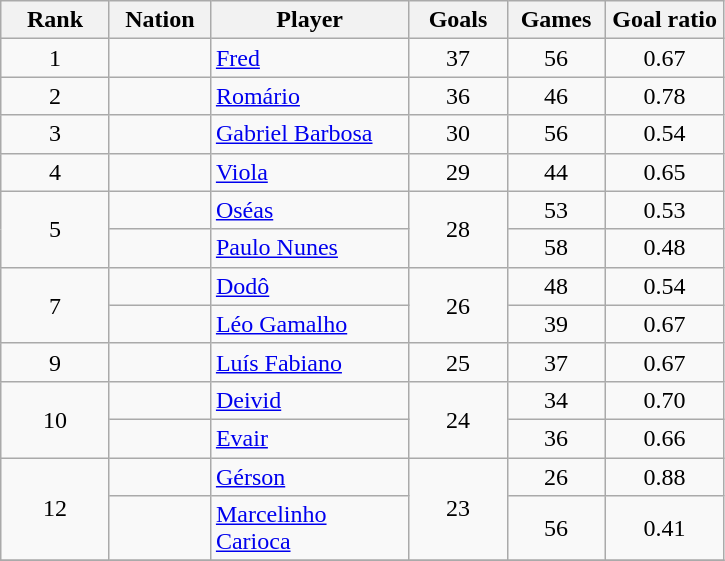<table class="wikitable sortable" style="text-align:center">
<tr>
<th class="unsortable" width="65">Rank</th>
<th class="unsortable" width="60">Nation</th>
<th class="unsortable" width="125">Player</th>
<th width="58">Goals</th>
<th width="58">Games</th>
<th width="72">Goal ratio</th>
</tr>
<tr>
<td align=center>1</td>
<td align=center><strong></strong></td>
<td align=left><a href='#'>Fred</a></td>
<td align=center>37</td>
<td align=center>56</td>
<td align=center>0.67</td>
</tr>
<tr>
<td align=center>2</td>
<td align=center><strong></strong></td>
<td align=left><a href='#'>Romário</a></td>
<td align=center>36</td>
<td align=center>46</td>
<td align=center>0.78</td>
</tr>
<tr>
<td align=center>3</td>
<td align=center><strong></strong></td>
<td align=left><a href='#'>Gabriel Barbosa</a></td>
<td align=center>30</td>
<td align=center>56</td>
<td align=center>0.54</td>
</tr>
<tr>
<td align="center">4</td>
<td align=center><strong></strong></td>
<td align=left><a href='#'>Viola</a></td>
<td align="center">29</td>
<td align=center>44</td>
<td align=center>0.65</td>
</tr>
<tr>
<td rowspan="2">5</td>
<td align=center><strong></strong></td>
<td align=left><a href='#'>Oséas</a></td>
<td rowspan="2">28</td>
<td align=center>53</td>
<td align=center>0.53</td>
</tr>
<tr>
<td align=center><strong></strong></td>
<td align=left><a href='#'>Paulo Nunes</a></td>
<td align=center>58</td>
<td align=center>0.48</td>
</tr>
<tr>
<td rowspan="2">7</td>
<td align=center><strong></strong></td>
<td align=left><a href='#'>Dodô</a></td>
<td rowspan=2 align=center>26</td>
<td align=center>48</td>
<td align=center>0.54</td>
</tr>
<tr>
<td align=center><strong></strong></td>
<td align=left><a href='#'>Léo Gamalho</a></td>
<td align=center>39</td>
<td align=center>0.67</td>
</tr>
<tr>
<td>9</td>
<td align=center><strong></strong></td>
<td align=left><a href='#'>Luís Fabiano</a></td>
<td align=center>25</td>
<td align=center>37</td>
<td align=center>0.67</td>
</tr>
<tr>
<td rowspan=2 align=center>10</td>
<td align=center><strong></strong></td>
<td align=left><a href='#'>Deivid</a></td>
<td rowspan=2 align=center>24</td>
<td align=center>34</td>
<td align=center>0.70</td>
</tr>
<tr>
<td align=center><strong></strong></td>
<td align=left><a href='#'>Evair</a></td>
<td align=center>36</td>
<td align=center>0.66</td>
</tr>
<tr>
<td rowspan=2 align=center>12</td>
<td align=center><strong></strong></td>
<td align=left><a href='#'>Gérson</a></td>
<td rowspan=2 align=center>23</td>
<td align=center>26</td>
<td align=center>0.88</td>
</tr>
<tr>
<td align=center><strong></strong></td>
<td align=left><a href='#'>Marcelinho Carioca</a></td>
<td align=center>56</td>
<td align=center>0.41</td>
</tr>
<tr>
</tr>
</table>
